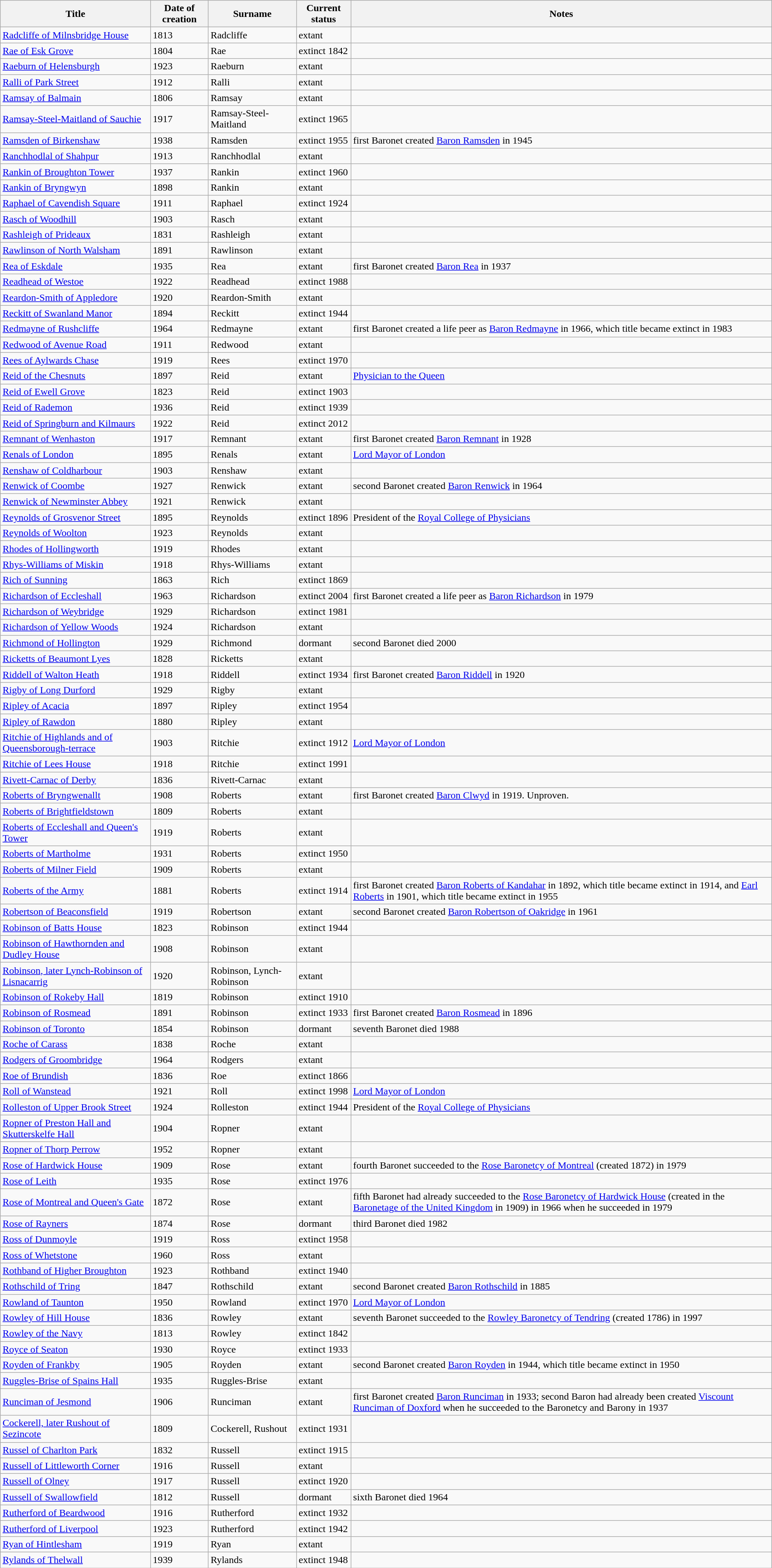<table class="wikitable">
<tr>
<th>Title</th>
<th>Date of creation</th>
<th>Surname</th>
<th>Current status</th>
<th>Notes</th>
</tr>
<tr>
<td><a href='#'>Radcliffe of Milnsbridge House</a></td>
<td>1813</td>
<td>Radcliffe</td>
<td>extant</td>
<td></td>
</tr>
<tr>
<td><a href='#'>Rae of Esk Grove</a></td>
<td>1804</td>
<td>Rae</td>
<td>extinct 1842</td>
<td></td>
</tr>
<tr>
<td><a href='#'>Raeburn of Helensburgh</a></td>
<td>1923</td>
<td>Raeburn</td>
<td>extant</td>
<td></td>
</tr>
<tr>
<td><a href='#'>Ralli of Park Street</a></td>
<td>1912</td>
<td>Ralli</td>
<td>extant</td>
<td></td>
</tr>
<tr>
<td><a href='#'>Ramsay of Balmain</a></td>
<td>1806</td>
<td>Ramsay</td>
<td>extant</td>
<td></td>
</tr>
<tr>
<td><a href='#'>Ramsay-Steel-Maitland of Sauchie</a></td>
<td>1917</td>
<td>Ramsay-Steel-Maitland</td>
<td>extinct 1965</td>
<td></td>
</tr>
<tr>
<td><a href='#'>Ramsden of Birkenshaw</a></td>
<td>1938</td>
<td>Ramsden</td>
<td>extinct 1955</td>
<td>first Baronet created <a href='#'>Baron Ramsden</a> in 1945</td>
</tr>
<tr>
<td><a href='#'>Ranchhodlal of Shahpur</a></td>
<td>1913</td>
<td>Ranchhodlal</td>
<td>extant</td>
<td></td>
</tr>
<tr>
<td><a href='#'>Rankin of Broughton Tower</a></td>
<td>1937</td>
<td>Rankin</td>
<td>extinct 1960</td>
<td></td>
</tr>
<tr>
<td><a href='#'>Rankin of Bryngwyn</a></td>
<td>1898</td>
<td>Rankin</td>
<td>extant</td>
<td></td>
</tr>
<tr>
<td><a href='#'>Raphael of Cavendish Square</a></td>
<td>1911</td>
<td>Raphael</td>
<td>extinct 1924</td>
<td></td>
</tr>
<tr>
<td><a href='#'>Rasch of Woodhill</a></td>
<td>1903</td>
<td>Rasch</td>
<td>extant</td>
<td></td>
</tr>
<tr>
<td><a href='#'>Rashleigh of Prideaux</a></td>
<td>1831</td>
<td>Rashleigh</td>
<td>extant</td>
<td></td>
</tr>
<tr>
<td><a href='#'>Rawlinson of North Walsham</a></td>
<td>1891</td>
<td>Rawlinson</td>
<td>extant</td>
<td></td>
</tr>
<tr>
<td><a href='#'>Rea of Eskdale</a></td>
<td>1935</td>
<td>Rea</td>
<td>extant</td>
<td>first Baronet created <a href='#'>Baron Rea</a> in 1937</td>
</tr>
<tr>
<td><a href='#'>Readhead of Westoe</a></td>
<td>1922</td>
<td>Readhead</td>
<td>extinct 1988</td>
<td></td>
</tr>
<tr>
<td><a href='#'>Reardon-Smith of Appledore</a></td>
<td>1920</td>
<td>Reardon-Smith</td>
<td>extant</td>
<td></td>
</tr>
<tr>
<td><a href='#'>Reckitt of Swanland Manor</a></td>
<td>1894</td>
<td>Reckitt</td>
<td>extinct 1944</td>
<td></td>
</tr>
<tr>
<td><a href='#'>Redmayne of Rushcliffe</a></td>
<td>1964</td>
<td>Redmayne</td>
<td>extant</td>
<td>first Baronet created a life peer as <a href='#'>Baron Redmayne</a> in 1966, which title became extinct in 1983</td>
</tr>
<tr>
<td><a href='#'>Redwood of Avenue Road</a></td>
<td>1911</td>
<td>Redwood</td>
<td>extant</td>
<td></td>
</tr>
<tr>
<td><a href='#'>Rees of Aylwards Chase</a></td>
<td>1919</td>
<td>Rees</td>
<td>extinct 1970</td>
<td></td>
</tr>
<tr>
<td><a href='#'>Reid of the Chesnuts</a></td>
<td>1897</td>
<td>Reid</td>
<td>extant</td>
<td><a href='#'>Physician to the Queen</a></td>
</tr>
<tr>
<td><a href='#'>Reid of Ewell Grove</a></td>
<td>1823</td>
<td>Reid</td>
<td>extinct 1903</td>
<td></td>
</tr>
<tr>
<td><a href='#'>Reid of Rademon</a></td>
<td>1936</td>
<td>Reid</td>
<td>extinct 1939</td>
<td></td>
</tr>
<tr>
<td><a href='#'>Reid of Springburn and Kilmaurs</a></td>
<td>1922</td>
<td>Reid</td>
<td>extinct 2012</td>
<td></td>
</tr>
<tr>
<td><a href='#'>Remnant of Wenhaston</a></td>
<td>1917</td>
<td>Remnant</td>
<td>extant</td>
<td>first Baronet created <a href='#'>Baron Remnant</a> in 1928</td>
</tr>
<tr>
<td><a href='#'>Renals of London</a></td>
<td>1895</td>
<td>Renals</td>
<td>extant</td>
<td><a href='#'>Lord Mayor of London</a></td>
</tr>
<tr>
<td><a href='#'>Renshaw of Coldharbour</a></td>
<td>1903</td>
<td>Renshaw</td>
<td>extant</td>
<td></td>
</tr>
<tr>
<td><a href='#'>Renwick of Coombe</a></td>
<td>1927</td>
<td>Renwick</td>
<td>extant</td>
<td>second Baronet created <a href='#'>Baron Renwick</a> in 1964</td>
</tr>
<tr>
<td><a href='#'>Renwick of Newminster Abbey</a></td>
<td>1921</td>
<td>Renwick</td>
<td>extant</td>
<td></td>
</tr>
<tr>
<td><a href='#'>Reynolds of Grosvenor Street</a></td>
<td>1895</td>
<td>Reynolds</td>
<td>extinct 1896</td>
<td>President of the <a href='#'>Royal College of Physicians</a></td>
</tr>
<tr>
<td><a href='#'>Reynolds of Woolton</a></td>
<td>1923</td>
<td>Reynolds</td>
<td>extant</td>
<td></td>
</tr>
<tr>
<td><a href='#'>Rhodes of Hollingworth</a></td>
<td>1919</td>
<td>Rhodes</td>
<td>extant</td>
<td></td>
</tr>
<tr>
<td><a href='#'>Rhys-Williams of Miskin</a></td>
<td>1918</td>
<td>Rhys-Williams</td>
<td>extant</td>
<td></td>
</tr>
<tr>
<td><a href='#'>Rich of Sunning</a></td>
<td>1863</td>
<td>Rich</td>
<td>extinct 1869</td>
<td></td>
</tr>
<tr>
<td><a href='#'>Richardson of Eccleshall</a></td>
<td>1963</td>
<td>Richardson</td>
<td>extinct 2004</td>
<td>first Baronet created a life peer as <a href='#'>Baron Richardson</a> in 1979</td>
</tr>
<tr>
<td><a href='#'>Richardson of Weybridge</a></td>
<td>1929</td>
<td>Richardson</td>
<td>extinct 1981</td>
<td></td>
</tr>
<tr>
<td><a href='#'>Richardson of Yellow Woods</a></td>
<td>1924</td>
<td>Richardson</td>
<td>extant</td>
<td></td>
</tr>
<tr>
<td><a href='#'>Richmond of Hollington</a></td>
<td>1929</td>
<td>Richmond</td>
<td>dormant</td>
<td>second Baronet died 2000</td>
</tr>
<tr>
<td><a href='#'>Ricketts of Beaumont Lyes</a></td>
<td>1828</td>
<td>Ricketts</td>
<td>extant</td>
<td></td>
</tr>
<tr>
<td><a href='#'>Riddell of Walton Heath</a></td>
<td>1918</td>
<td>Riddell</td>
<td>extinct 1934</td>
<td>first Baronet created <a href='#'>Baron Riddell</a> in 1920</td>
</tr>
<tr>
<td><a href='#'>Rigby of Long Durford</a></td>
<td>1929</td>
<td>Rigby</td>
<td>extant</td>
<td></td>
</tr>
<tr>
<td><a href='#'>Ripley of Acacia</a></td>
<td>1897</td>
<td>Ripley</td>
<td>extinct 1954</td>
<td></td>
</tr>
<tr>
<td><a href='#'>Ripley of Rawdon</a></td>
<td>1880</td>
<td>Ripley</td>
<td>extant</td>
<td></td>
</tr>
<tr>
<td><a href='#'>Ritchie of Highlands and of Queensborough-terrace</a></td>
<td>1903</td>
<td>Ritchie</td>
<td>extinct 1912</td>
<td><a href='#'>Lord Mayor of London</a></td>
</tr>
<tr>
<td><a href='#'>Ritchie of Lees House</a></td>
<td>1918</td>
<td>Ritchie</td>
<td>extinct 1991</td>
<td></td>
</tr>
<tr>
<td><a href='#'>Rivett-Carnac of Derby</a></td>
<td>1836</td>
<td>Rivett-Carnac</td>
<td>extant</td>
<td></td>
</tr>
<tr>
<td><a href='#'>Roberts of Bryngwenallt</a></td>
<td>1908</td>
<td>Roberts</td>
<td>extant</td>
<td>first Baronet created <a href='#'>Baron Clwyd</a> in 1919. Unproven.</td>
</tr>
<tr>
<td><a href='#'>Roberts of Brightfieldstown</a></td>
<td>1809</td>
<td>Roberts</td>
<td>extant</td>
<td></td>
</tr>
<tr>
<td><a href='#'>Roberts of Eccleshall and Queen's Tower</a></td>
<td>1919</td>
<td>Roberts</td>
<td>extant</td>
<td></td>
</tr>
<tr>
<td><a href='#'>Roberts of Martholme</a></td>
<td>1931</td>
<td>Roberts</td>
<td>extinct 1950</td>
<td></td>
</tr>
<tr>
<td><a href='#'>Roberts of Milner Field</a></td>
<td>1909</td>
<td>Roberts</td>
<td>extant</td>
<td></td>
</tr>
<tr>
<td><a href='#'>Roberts of the Army</a></td>
<td>1881</td>
<td>Roberts</td>
<td>extinct 1914</td>
<td>first Baronet created <a href='#'>Baron Roberts of Kandahar</a> in 1892, which title became extinct in 1914, and <a href='#'>Earl Roberts</a> in 1901, which title became extinct in 1955</td>
</tr>
<tr>
<td><a href='#'>Robertson of Beaconsfield</a></td>
<td>1919</td>
<td>Robertson</td>
<td>extant</td>
<td>second Baronet created <a href='#'>Baron Robertson of Oakridge</a> in 1961</td>
</tr>
<tr>
<td><a href='#'>Robinson of Batts House</a></td>
<td>1823</td>
<td>Robinson</td>
<td>extinct 1944</td>
<td></td>
</tr>
<tr>
<td><a href='#'>Robinson of Hawthornden and Dudley House</a></td>
<td>1908</td>
<td>Robinson</td>
<td>extant</td>
<td></td>
</tr>
<tr>
<td><a href='#'>Robinson, later Lynch-Robinson of Lisnacarrig</a></td>
<td>1920</td>
<td>Robinson, Lynch-Robinson</td>
<td>extant</td>
<td></td>
</tr>
<tr>
<td><a href='#'>Robinson of Rokeby Hall</a></td>
<td>1819</td>
<td>Robinson</td>
<td>extinct 1910</td>
<td></td>
</tr>
<tr>
<td><a href='#'>Robinson of Rosmead</a></td>
<td>1891</td>
<td>Robinson</td>
<td>extinct 1933</td>
<td>first Baronet created <a href='#'>Baron Rosmead</a> in 1896</td>
</tr>
<tr>
<td><a href='#'>Robinson of Toronto</a></td>
<td>1854</td>
<td>Robinson</td>
<td>dormant</td>
<td>seventh Baronet died 1988</td>
</tr>
<tr>
<td><a href='#'>Roche of Carass</a></td>
<td>1838</td>
<td>Roche</td>
<td>extant</td>
<td></td>
</tr>
<tr>
<td><a href='#'>Rodgers of Groombridge</a></td>
<td>1964</td>
<td>Rodgers</td>
<td>extant</td>
<td></td>
</tr>
<tr>
<td><a href='#'>Roe of Brundish</a></td>
<td>1836</td>
<td>Roe</td>
<td>extinct 1866</td>
<td></td>
</tr>
<tr>
<td><a href='#'>Roll of Wanstead</a></td>
<td>1921</td>
<td>Roll</td>
<td>extinct 1998</td>
<td><a href='#'>Lord Mayor of London</a></td>
</tr>
<tr>
<td><a href='#'>Rolleston of Upper Brook Street</a></td>
<td>1924</td>
<td>Rolleston</td>
<td>extinct 1944</td>
<td>President of the <a href='#'>Royal College of Physicians</a></td>
</tr>
<tr>
<td><a href='#'>Ropner of Preston Hall and Skutterskelfe Hall</a></td>
<td>1904</td>
<td>Ropner</td>
<td>extant</td>
<td></td>
</tr>
<tr>
<td><a href='#'>Ropner of Thorp Perrow</a></td>
<td>1952</td>
<td>Ropner</td>
<td>extant</td>
<td></td>
</tr>
<tr>
<td><a href='#'>Rose of Hardwick House</a></td>
<td>1909</td>
<td>Rose</td>
<td>extant</td>
<td>fourth Baronet succeeded to the <a href='#'>Rose Baronetcy of Montreal</a> (created 1872) in 1979</td>
</tr>
<tr>
<td><a href='#'>Rose of Leith</a></td>
<td>1935</td>
<td>Rose</td>
<td>extinct 1976</td>
<td></td>
</tr>
<tr>
<td><a href='#'>Rose of Montreal and Queen's Gate</a></td>
<td>1872</td>
<td>Rose</td>
<td>extant</td>
<td>fifth Baronet had already succeeded to the <a href='#'>Rose Baronetcy of Hardwick House</a> (created in the <a href='#'>Baronetage of the United Kingdom</a> in 1909) in 1966 when he succeeded in 1979</td>
</tr>
<tr>
<td><a href='#'>Rose of Rayners</a></td>
<td>1874</td>
<td>Rose</td>
<td>dormant</td>
<td>third Baronet died 1982</td>
</tr>
<tr>
<td><a href='#'>Ross of Dunmoyle</a></td>
<td>1919</td>
<td>Ross</td>
<td>extinct 1958</td>
<td></td>
</tr>
<tr>
<td><a href='#'>Ross of Whetstone</a></td>
<td>1960</td>
<td>Ross</td>
<td>extant</td>
<td></td>
</tr>
<tr>
<td><a href='#'>Rothband of Higher Broughton</a></td>
<td>1923</td>
<td>Rothband</td>
<td>extinct 1940</td>
<td></td>
</tr>
<tr>
<td><a href='#'>Rothschild of Tring</a></td>
<td>1847</td>
<td>Rothschild</td>
<td>extant</td>
<td>second Baronet created <a href='#'>Baron Rothschild</a> in 1885</td>
</tr>
<tr>
<td><a href='#'>Rowland of Taunton</a></td>
<td>1950</td>
<td>Rowland</td>
<td>extinct 1970</td>
<td><a href='#'>Lord Mayor of London</a></td>
</tr>
<tr>
<td><a href='#'>Rowley of Hill House</a></td>
<td>1836</td>
<td>Rowley</td>
<td>extant</td>
<td>seventh Baronet succeeded to the <a href='#'>Rowley Baronetcy of Tendring</a> (created 1786) in 1997</td>
</tr>
<tr>
<td><a href='#'>Rowley of the Navy</a></td>
<td>1813</td>
<td>Rowley</td>
<td>extinct 1842</td>
<td></td>
</tr>
<tr>
<td><a href='#'>Royce of Seaton</a></td>
<td>1930</td>
<td>Royce</td>
<td>extinct 1933</td>
<td></td>
</tr>
<tr>
<td><a href='#'>Royden of Frankby</a></td>
<td>1905</td>
<td>Royden</td>
<td>extant</td>
<td>second Baronet created <a href='#'>Baron Royden</a> in 1944, which title became extinct in 1950</td>
</tr>
<tr>
<td><a href='#'>Ruggles-Brise of Spains Hall</a></td>
<td>1935</td>
<td>Ruggles-Brise</td>
<td>extant</td>
<td></td>
</tr>
<tr>
<td><a href='#'>Runciman of Jesmond</a></td>
<td>1906</td>
<td>Runciman</td>
<td>extant</td>
<td>first Baronet created <a href='#'>Baron Runciman</a> in 1933; second Baron had already been created <a href='#'>Viscount Runciman of Doxford</a> when he succeeded to the Baronetcy and Barony in 1937</td>
</tr>
<tr>
<td><a href='#'>Cockerell, later Rushout of Sezincote</a></td>
<td>1809</td>
<td>Cockerell, Rushout</td>
<td>extinct 1931</td>
<td></td>
</tr>
<tr>
<td><a href='#'>Russel of Charlton Park</a></td>
<td>1832</td>
<td>Russell</td>
<td>extinct 1915</td>
<td></td>
</tr>
<tr>
<td><a href='#'>Russell of Littleworth Corner</a></td>
<td>1916</td>
<td>Russell</td>
<td>extant</td>
<td></td>
</tr>
<tr>
<td><a href='#'>Russell of Olney</a></td>
<td>1917</td>
<td>Russell</td>
<td>extinct 1920</td>
<td></td>
</tr>
<tr>
<td><a href='#'>Russell of Swallowfield</a></td>
<td>1812</td>
<td>Russell</td>
<td>dormant</td>
<td>sixth Baronet died 1964</td>
</tr>
<tr>
<td><a href='#'>Rutherford of Beardwood</a></td>
<td>1916</td>
<td>Rutherford</td>
<td>extinct 1932</td>
<td></td>
</tr>
<tr>
<td><a href='#'>Rutherford of Liverpool</a></td>
<td>1923</td>
<td>Rutherford</td>
<td>extinct 1942</td>
<td></td>
</tr>
<tr>
<td><a href='#'>Ryan of Hintlesham</a></td>
<td>1919</td>
<td>Ryan</td>
<td>extant</td>
<td></td>
</tr>
<tr>
<td><a href='#'>Rylands of Thelwall</a></td>
<td>1939</td>
<td>Rylands</td>
<td>extinct 1948</td>
<td></td>
</tr>
</table>
